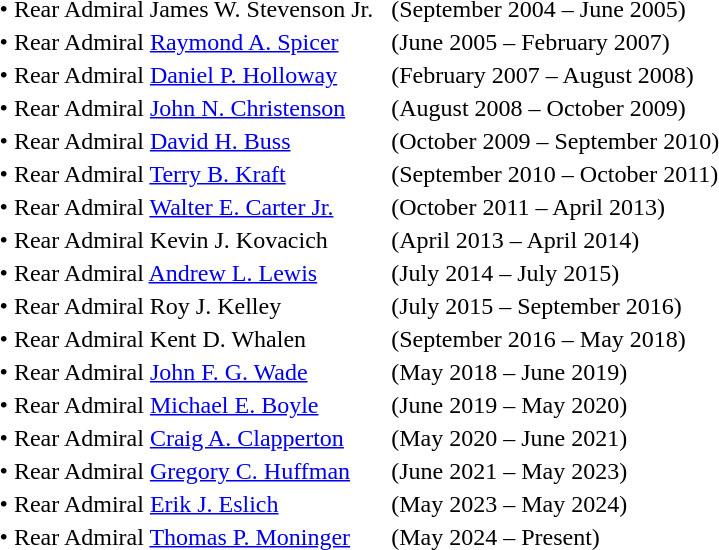<table>
<tr>
<td>    • Rear Admiral James W. Stevenson Jr.</td>
<td> </td>
<td>(September 2004 – June 2005)</td>
</tr>
<tr>
<td>    • Rear Admiral <a href='#'>Raymond A. Spicer</a></td>
<td> </td>
<td>(June 2005 – February 2007)</td>
</tr>
<tr>
<td>    • Rear Admiral <a href='#'>Daniel P. Holloway</a></td>
<td> </td>
<td>(February 2007 – August 2008)</td>
</tr>
<tr>
<td>    • Rear Admiral <a href='#'>John N. Christenson</a></td>
<td> </td>
<td>(August 2008 – October 2009)</td>
</tr>
<tr>
<td>    • Rear Admiral <a href='#'>David H. Buss</a></td>
<td> </td>
<td>(October 2009 – September 2010)</td>
</tr>
<tr>
<td>    • Rear Admiral <a href='#'>Terry B. Kraft</a></td>
<td> </td>
<td>(September 2010 – October 2011)</td>
</tr>
<tr>
<td>    • Rear Admiral <a href='#'>Walter E. Carter Jr.</a></td>
<td> </td>
<td>(October 2011 – April 2013)</td>
</tr>
<tr>
<td>    • Rear Admiral Kevin J. Kovacich</td>
<td> </td>
<td>(April 2013 – April 2014)</td>
</tr>
<tr>
<td>    • Rear Admiral <a href='#'>Andrew L. Lewis</a></td>
<td> </td>
<td>(July 2014 – July 2015)</td>
</tr>
<tr>
<td>    • Rear Admiral Roy J. Kelley</td>
<td> </td>
<td>(July 2015 – September 2016)</td>
</tr>
<tr>
<td>    • Rear Admiral Kent D. Whalen</td>
<td> </td>
<td>(September 2016 – May 2018)</td>
</tr>
<tr>
<td>    • Rear Admiral <a href='#'>John F. G. Wade</a></td>
<td> </td>
<td>(May 2018 – June 2019)</td>
</tr>
<tr>
<td>    • Rear Admiral <a href='#'>Michael E. Boyle</a></td>
<td> </td>
<td>(June 2019 – May 2020)</td>
</tr>
<tr>
<td>    • Rear Admiral <a href='#'>Craig A. Clapperton</a></td>
<td> </td>
<td>(May 2020 – June 2021)</td>
</tr>
<tr>
<td>    • Rear Admiral <a href='#'>Gregory C. Huffman</a></td>
<td> </td>
<td>(June 2021 – May 2023)</td>
</tr>
<tr>
<td>    • Rear Admiral <a href='#'>Erik J. Eslich</a></td>
<td> </td>
<td>(May 2023 – May 2024)</td>
</tr>
<tr>
<td>    • Rear Admiral <a href='#'>Thomas P. Moninger</a></td>
<td> </td>
<td>(May 2024 – Present)</td>
</tr>
</table>
